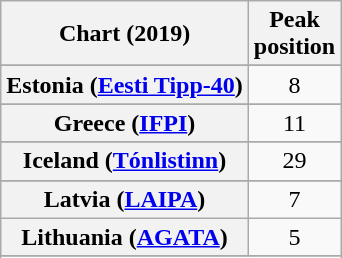<table class="wikitable sortable plainrowheaders" style="text-align:center">
<tr>
<th scope="col">Chart (2019)</th>
<th scope="col">Peak<br>position</th>
</tr>
<tr>
</tr>
<tr>
</tr>
<tr>
</tr>
<tr>
<th scope="row">Estonia (<a href='#'>Eesti Tipp-40</a>)</th>
<td>8</td>
</tr>
<tr>
</tr>
<tr>
<th scope="row">Greece (<a href='#'>IFPI</a>)</th>
<td>11</td>
</tr>
<tr>
</tr>
<tr>
<th scope="row">Iceland (<a href='#'>Tónlistinn</a>)</th>
<td>29</td>
</tr>
<tr>
</tr>
<tr>
</tr>
<tr>
<th scope="row">Latvia (<a href='#'>LAIPA</a>)</th>
<td>7</td>
</tr>
<tr>
<th scope="row">Lithuania (<a href='#'>AGATA</a>)</th>
<td>5</td>
</tr>
<tr>
</tr>
<tr>
</tr>
<tr>
</tr>
<tr>
</tr>
<tr>
</tr>
<tr>
</tr>
<tr>
</tr>
<tr>
</tr>
</table>
